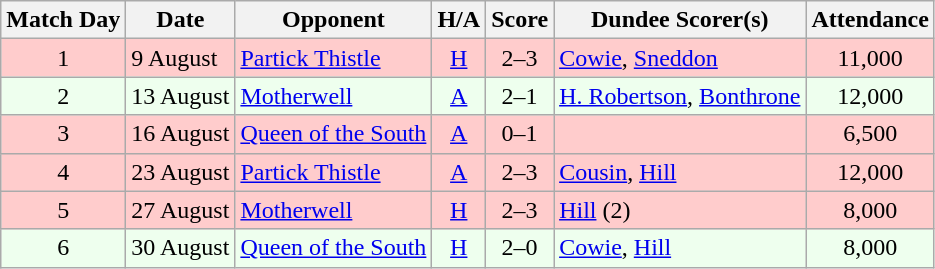<table class="wikitable" style="text-align:center">
<tr>
<th>Match Day</th>
<th>Date</th>
<th>Opponent</th>
<th>H/A</th>
<th>Score</th>
<th>Dundee Scorer(s)</th>
<th>Attendance</th>
</tr>
<tr bgcolor="#FFCCCC">
<td>1</td>
<td align="left">9 August</td>
<td align="left"><a href='#'>Partick Thistle</a></td>
<td><a href='#'>H</a></td>
<td>2–3</td>
<td align="left"><a href='#'>Cowie</a>, <a href='#'>Sneddon</a></td>
<td>11,000</td>
</tr>
<tr bgcolor="#EEFFEE">
<td>2</td>
<td align="left">13 August</td>
<td align="left"><a href='#'>Motherwell</a></td>
<td><a href='#'>A</a></td>
<td>2–1</td>
<td align="left"><a href='#'>H. Robertson</a>, <a href='#'>Bonthrone</a></td>
<td>12,000</td>
</tr>
<tr bgcolor="#FFCCCC">
<td>3</td>
<td align="left">16 August</td>
<td align="left"><a href='#'>Queen of the South</a></td>
<td><a href='#'>A</a></td>
<td>0–1</td>
<td align="left"></td>
<td>6,500</td>
</tr>
<tr bgcolor="#FFCCCC">
<td>4</td>
<td align="left">23 August</td>
<td align="left"><a href='#'>Partick Thistle</a></td>
<td><a href='#'>A</a></td>
<td>2–3</td>
<td align="left"><a href='#'>Cousin</a>, <a href='#'>Hill</a></td>
<td>12,000</td>
</tr>
<tr bgcolor="#FFCCCC">
<td>5</td>
<td align="left">27 August</td>
<td align="left"><a href='#'>Motherwell</a></td>
<td><a href='#'>H</a></td>
<td>2–3</td>
<td align="left"><a href='#'>Hill</a> (2)</td>
<td>8,000</td>
</tr>
<tr bgcolor="#EEFFEE">
<td>6</td>
<td align="left">30 August</td>
<td align="left"><a href='#'>Queen of the South</a></td>
<td><a href='#'>H</a></td>
<td>2–0</td>
<td align="left"><a href='#'>Cowie</a>, <a href='#'>Hill</a></td>
<td>8,000</td>
</tr>
</table>
